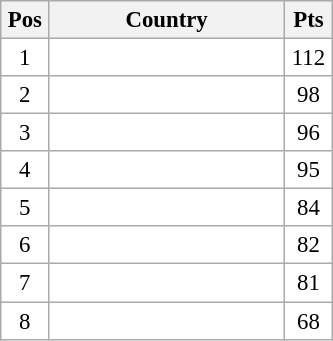<table class="wikitable" style="text-align: center; font-size:95%">
<tr>
<th width="25">Pos</th>
<th width="150">Country</th>
<th width="25">Pts</th>
</tr>
<tr align="center" valign="top" bgcolor="#FFFFFF">
<td>1</td>
<td align="left"></td>
<td>112</td>
</tr>
<tr align="center" valign="top" bgcolor="#FFFFFF">
<td>2</td>
<td align="left"></td>
<td>98</td>
</tr>
<tr align="center" valign="top" bgcolor="#FFFFFF">
<td>3</td>
<td align="left"></td>
<td>96</td>
</tr>
<tr align="center" valign="top" bgcolor="#FFFFFF">
<td>4</td>
<td align="left"></td>
<td>95</td>
</tr>
<tr align="center" valign="top" bgcolor="#FFFFFF">
<td>5</td>
<td align="left"></td>
<td>84</td>
</tr>
<tr align="center" valign="top" bgcolor="#FFFFFF">
<td>6</td>
<td align="left"></td>
<td>82</td>
</tr>
<tr align="center" valign="top" bgcolor="#FFFFFF">
<td>7</td>
<td align="left"></td>
<td>81</td>
</tr>
<tr align="center" valign="top" bgcolor="#FFFFFF">
<td>8</td>
<td align="left"></td>
<td>68</td>
</tr>
</table>
